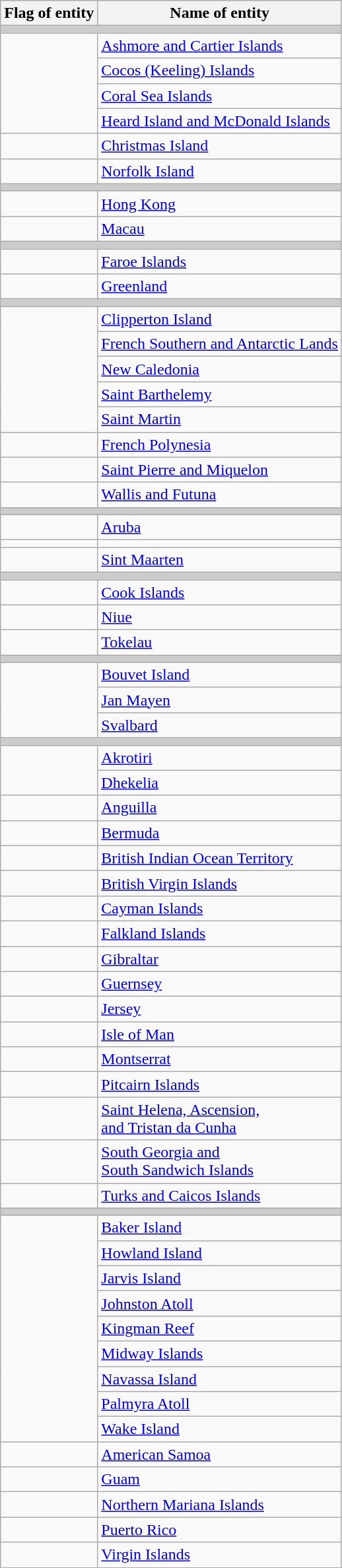<table class="wikitable">
<tr>
<th>Flag of entity</th>
<th>Name of entity</th>
</tr>
<tr>
<td colspan=2 bgcolor="#cccccc"></td>
</tr>
<tr>
<td rowspan=4></td>
<td><a href='#'>Ashmore and Cartier Islands</a></td>
</tr>
<tr>
<td><a href='#'>Cocos (Keeling) Islands</a></td>
</tr>
<tr>
<td><a href='#'>Coral Sea Islands</a></td>
</tr>
<tr>
<td><a href='#'>Heard Island and McDonald Islands</a></td>
</tr>
<tr>
<td></td>
<td><a href='#'>Christmas Island</a></td>
</tr>
<tr>
<td></td>
<td><a href='#'>Norfolk Island</a></td>
</tr>
<tr>
<td colspan=2 bgcolor="#cccccc"></td>
</tr>
<tr>
<td></td>
<td><a href='#'>Hong Kong</a></td>
</tr>
<tr>
<td></td>
<td><a href='#'>Macau</a></td>
</tr>
<tr>
<td colspan=2 bgcolor="#cccccc"></td>
</tr>
<tr>
<td></td>
<td><a href='#'>Faroe Islands</a></td>
</tr>
<tr>
<td></td>
<td><a href='#'>Greenland</a></td>
</tr>
<tr>
<td colspan=2 bgcolor="#cccccc"></td>
</tr>
<tr>
<td rowspan=5></td>
<td><a href='#'>Clipperton Island</a></td>
</tr>
<tr>
<td><a href='#'>French Southern and Antarctic Lands</a></td>
</tr>
<tr>
<td><a href='#'>New Caledonia</a></td>
</tr>
<tr>
<td><a href='#'>Saint Barthelemy</a></td>
</tr>
<tr>
<td><a href='#'>Saint Martin</a></td>
</tr>
<tr>
<td></td>
<td><a href='#'>French Polynesia</a></td>
</tr>
<tr>
<td></td>
<td><a href='#'>Saint Pierre and Miquelon</a></td>
</tr>
<tr>
<td></td>
<td><a href='#'>Wallis and Futuna</a></td>
</tr>
<tr>
<td colspan=2 bgcolor="#cccccc"></td>
</tr>
<tr>
<td></td>
<td><a href='#'>Aruba</a></td>
</tr>
<tr>
<td></td>
<td><a href='#'></a></td>
</tr>
<tr>
<td></td>
<td><a href='#'>Sint Maarten</a></td>
</tr>
<tr>
<td colspan=2 bgcolor="#cccccc"></td>
</tr>
<tr>
<td></td>
<td><a href='#'>Cook Islands</a></td>
</tr>
<tr>
<td></td>
<td><a href='#'>Niue</a></td>
</tr>
<tr>
<td></td>
<td><a href='#'>Tokelau</a></td>
</tr>
<tr>
<td colspan=2 bgcolor="#cccccc"></td>
</tr>
<tr>
<td rowspan=3></td>
<td><a href='#'>Bouvet Island</a></td>
</tr>
<tr>
<td><a href='#'>Jan Mayen</a></td>
</tr>
<tr>
<td><a href='#'>Svalbard</a></td>
</tr>
<tr>
<td colspan=2 bgcolor="#cccccc"></td>
</tr>
<tr>
<td rowspan=2></td>
<td><a href='#'>Akrotiri</a></td>
</tr>
<tr>
<td><a href='#'>Dhekelia</a></td>
</tr>
<tr>
<td></td>
<td><a href='#'>Anguilla</a></td>
</tr>
<tr>
<td></td>
<td><a href='#'>Bermuda</a></td>
</tr>
<tr>
<td></td>
<td><a href='#'>British Indian Ocean Territory</a></td>
</tr>
<tr>
<td></td>
<td><a href='#'>British Virgin Islands</a></td>
</tr>
<tr>
<td></td>
<td><a href='#'>Cayman Islands</a></td>
</tr>
<tr>
<td></td>
<td><a href='#'>Falkland Islands</a></td>
</tr>
<tr>
<td></td>
<td><a href='#'>Gibraltar</a></td>
</tr>
<tr>
<td></td>
<td><a href='#'>Guernsey</a></td>
</tr>
<tr>
<td></td>
<td><a href='#'>Jersey</a></td>
</tr>
<tr>
<td></td>
<td><a href='#'>Isle of Man</a></td>
</tr>
<tr>
<td></td>
<td><a href='#'>Montserrat</a></td>
</tr>
<tr>
<td></td>
<td><a href='#'>Pitcairn Islands</a></td>
</tr>
<tr>
<td></td>
<td><a href='#'>Saint Helena, Ascension,<br>and Tristan da Cunha</a></td>
</tr>
<tr>
<td></td>
<td><a href='#'>South Georgia and<br>South Sandwich Islands</a></td>
</tr>
<tr>
<td></td>
<td><a href='#'>Turks and Caicos Islands</a></td>
</tr>
<tr>
<td colspan=2 bgcolor="#cccccc"></td>
</tr>
<tr>
<td rowspan=9></td>
<td><a href='#'>Baker Island</a></td>
</tr>
<tr>
<td><a href='#'>Howland Island</a></td>
</tr>
<tr>
<td><a href='#'>Jarvis Island</a></td>
</tr>
<tr>
<td><a href='#'>Johnston Atoll</a></td>
</tr>
<tr>
<td><a href='#'>Kingman Reef</a></td>
</tr>
<tr>
<td><a href='#'>Midway Islands</a></td>
</tr>
<tr>
<td><a href='#'>Navassa Island</a></td>
</tr>
<tr>
<td><a href='#'>Palmyra Atoll</a></td>
</tr>
<tr>
<td><a href='#'>Wake Island</a></td>
</tr>
<tr>
<td></td>
<td><a href='#'>American Samoa</a></td>
</tr>
<tr>
<td></td>
<td><a href='#'>Guam</a></td>
</tr>
<tr>
<td></td>
<td><a href='#'>Northern Mariana Islands</a></td>
</tr>
<tr>
<td></td>
<td><a href='#'>Puerto Rico</a></td>
</tr>
<tr>
<td></td>
<td><a href='#'>Virgin Islands</a></td>
</tr>
</table>
